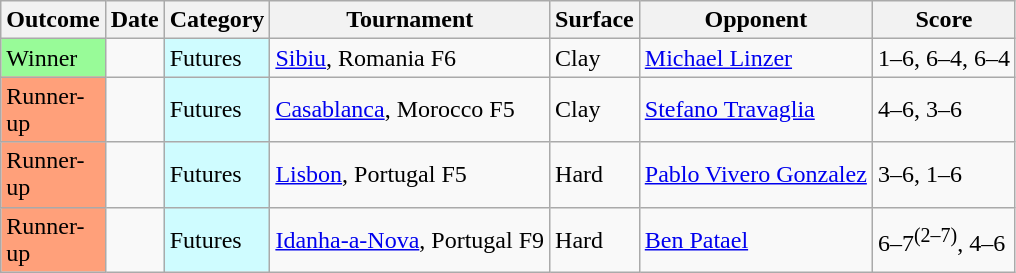<table class="sortable wikitable">
<tr>
<th scope="col" width=40>Outcome</th>
<th scope="col">Date</th>
<th scope="col">Category</th>
<th scope="col">Tournament</th>
<th scope="col">Surface</th>
<th scope="col">Opponent</th>
<th scope="col" class="unsortable">Score</th>
</tr>
<tr>
<td bgcolor=98FB98>Winner</td>
<td></td>
<td style=background:#CFFCFF>Futures</td>
<td><a href='#'>Sibiu</a>, Romania F6</td>
<td>Clay</td>
<td data-sort-value="Linzer, M"> <a href='#'>Michael Linzer</a></td>
<td>1–6, 6–4, 6–4</td>
</tr>
<tr>
<td bgcolor=FFA07A>Runner-up</td>
<td></td>
<td style=background:#CFFCFF>Futures</td>
<td><a href='#'>Casablanca</a>, Morocco F5</td>
<td>Clay</td>
<td data-sort-value="Travaglia, S"> <a href='#'>Stefano Travaglia</a></td>
<td>4–6, 3–6</td>
</tr>
<tr>
<td bgcolor=FFA07A>Runner-up</td>
<td></td>
<td style=background:#CFFCFF>Futures</td>
<td><a href='#'>Lisbon</a>, Portugal F5</td>
<td>Hard</td>
<td data-sort-value="Vivero Gonzalez, P"> <a href='#'>Pablo Vivero Gonzalez</a></td>
<td>3–6, 1–6</td>
</tr>
<tr>
<td bgcolor=FFA07A>Runner-up</td>
<td></td>
<td style=background:#CFFCFF>Futures</td>
<td><a href='#'>Idanha-a-Nova</a>, Portugal F9</td>
<td>Hard</td>
<td data-sort-value="Patael, B"> <a href='#'>Ben Patael</a></td>
<td>6–7<sup>(2–7)</sup>, 4–6</td>
</tr>
</table>
